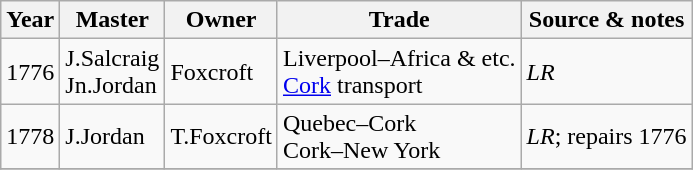<table class=" wikitable">
<tr>
<th>Year</th>
<th>Master</th>
<th>Owner</th>
<th>Trade</th>
<th>Source & notes</th>
</tr>
<tr>
<td>1776</td>
<td>J.Salcraig<br>Jn.Jordan</td>
<td>Foxcroft</td>
<td>Liverpool–Africa & etc.<br><a href='#'>Cork</a> transport</td>
<td><em>LR</em></td>
</tr>
<tr>
<td>1778</td>
<td>J.Jordan</td>
<td>T.Foxcroft</td>
<td>Quebec–Cork<br>Cork–New York</td>
<td><em>LR</em>; repairs 1776</td>
</tr>
<tr>
</tr>
</table>
